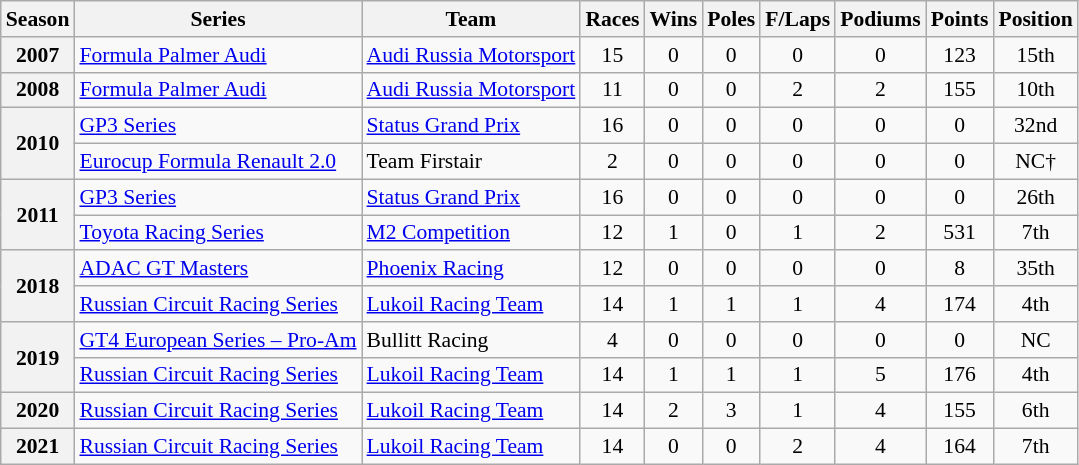<table class="wikitable" style="font-size: 90%; text-align:center">
<tr>
<th>Season</th>
<th>Series</th>
<th>Team</th>
<th>Races</th>
<th>Wins</th>
<th>Poles</th>
<th>F/Laps</th>
<th>Podiums</th>
<th>Points</th>
<th>Position</th>
</tr>
<tr>
<th>2007</th>
<td align=left><a href='#'>Formula Palmer Audi</a></td>
<td align=left><a href='#'>Audi Russia Motorsport</a></td>
<td>15</td>
<td>0</td>
<td>0</td>
<td>0</td>
<td>0</td>
<td>123</td>
<td>15th</td>
</tr>
<tr>
<th>2008</th>
<td align=left><a href='#'>Formula Palmer Audi</a></td>
<td align=left><a href='#'>Audi Russia Motorsport</a></td>
<td>11</td>
<td>0</td>
<td>0</td>
<td>2</td>
<td>2</td>
<td>155</td>
<td>10th</td>
</tr>
<tr>
<th rowspan=2>2010</th>
<td align=left><a href='#'>GP3 Series</a></td>
<td align=left><a href='#'>Status Grand Prix</a></td>
<td>16</td>
<td>0</td>
<td>0</td>
<td>0</td>
<td>0</td>
<td>0</td>
<td>32nd</td>
</tr>
<tr>
<td align=left><a href='#'>Eurocup Formula Renault 2.0</a></td>
<td align=left>Team Firstair</td>
<td>2</td>
<td>0</td>
<td>0</td>
<td>0</td>
<td>0</td>
<td>0</td>
<td>NC†</td>
</tr>
<tr>
<th rowspan=2>2011</th>
<td align=left><a href='#'>GP3 Series</a></td>
<td align=left><a href='#'>Status Grand Prix</a></td>
<td>16</td>
<td>0</td>
<td>0</td>
<td>0</td>
<td>0</td>
<td>0</td>
<td>26th</td>
</tr>
<tr>
<td align=left><a href='#'>Toyota Racing Series</a></td>
<td align=left><a href='#'>M2 Competition</a></td>
<td>12</td>
<td>1</td>
<td>0</td>
<td>1</td>
<td>2</td>
<td>531</td>
<td>7th</td>
</tr>
<tr>
<th rowspan=2>2018</th>
<td align=left><a href='#'>ADAC GT Masters</a></td>
<td align=left><a href='#'>Phoenix Racing</a></td>
<td>12</td>
<td>0</td>
<td>0</td>
<td>0</td>
<td>0</td>
<td>8</td>
<td>35th</td>
</tr>
<tr>
<td align=left><a href='#'>Russian Circuit Racing Series</a></td>
<td align=left><a href='#'>Lukoil Racing Team</a></td>
<td>14</td>
<td>1</td>
<td>1</td>
<td>1</td>
<td>4</td>
<td>174</td>
<td>4th</td>
</tr>
<tr>
<th rowspan=2>2019</th>
<td align=left><a href='#'>GT4 European Series – Pro-Am</a></td>
<td align=left>Bullitt Racing</td>
<td>4</td>
<td>0</td>
<td>0</td>
<td>0</td>
<td>0</td>
<td>0</td>
<td>NC</td>
</tr>
<tr>
<td align=left><a href='#'>Russian Circuit Racing Series</a></td>
<td align=left><a href='#'>Lukoil Racing Team</a></td>
<td>14</td>
<td>1</td>
<td>1</td>
<td>1</td>
<td>5</td>
<td>176</td>
<td>4th</td>
</tr>
<tr>
<th>2020</th>
<td align=left><a href='#'>Russian Circuit Racing Series</a></td>
<td align=left><a href='#'>Lukoil Racing Team</a></td>
<td>14</td>
<td>2</td>
<td>3</td>
<td>1</td>
<td>4</td>
<td>155</td>
<td>6th</td>
</tr>
<tr>
<th>2021</th>
<td align=left><a href='#'>Russian Circuit Racing Series</a></td>
<td align=left><a href='#'>Lukoil Racing Team</a></td>
<td>14</td>
<td>0</td>
<td>0</td>
<td>2</td>
<td>4</td>
<td>164</td>
<td>7th</td>
</tr>
</table>
